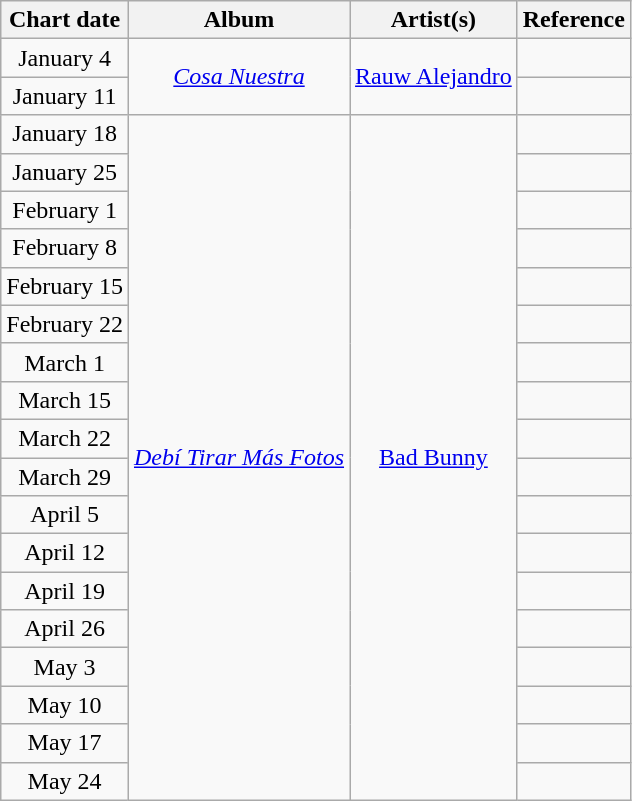<table class="wikitable" border="1" style="text-align: center">
<tr>
<th>Chart date</th>
<th>Album</th>
<th>Artist(s)</th>
<th class="unsortable">Reference</th>
</tr>
<tr>
<td>January 4</td>
<td rowspan=2><em><a href='#'>Cosa Nuestra</a></em></td>
<td rowspan=2><a href='#'>Rauw Alejandro</a></td>
<td></td>
</tr>
<tr>
<td>January 11</td>
<td></td>
</tr>
<tr>
<td>January 18</td>
<td rowspan=19><em><a href='#'>Debí Tirar Más Fotos</a></em></td>
<td rowspan=19><a href='#'>Bad Bunny</a></td>
<td></td>
</tr>
<tr>
<td>January 25</td>
<td></td>
</tr>
<tr>
<td>February 1</td>
<td></td>
</tr>
<tr>
<td>February 8</td>
<td></td>
</tr>
<tr>
<td>February 15</td>
<td></td>
</tr>
<tr>
<td>February 22</td>
<td></td>
</tr>
<tr>
<td>March 1</td>
<td></td>
</tr>
<tr>
<td>March 15</td>
<td></td>
</tr>
<tr>
<td>March 22</td>
<td></td>
</tr>
<tr>
<td>March 29</td>
<td></td>
</tr>
<tr>
<td>April 5</td>
<td></td>
</tr>
<tr>
<td>April 12</td>
<td></td>
</tr>
<tr>
<td>April 19</td>
<td></td>
</tr>
<tr>
<td>April 26</td>
<td></td>
</tr>
<tr>
<td>May 3</td>
<td></td>
</tr>
<tr>
<td>May 10</td>
<td></td>
</tr>
<tr>
<td>May 17</td>
<td></td>
</tr>
<tr>
<td>May 24</td>
<td></td>
</tr>
</table>
